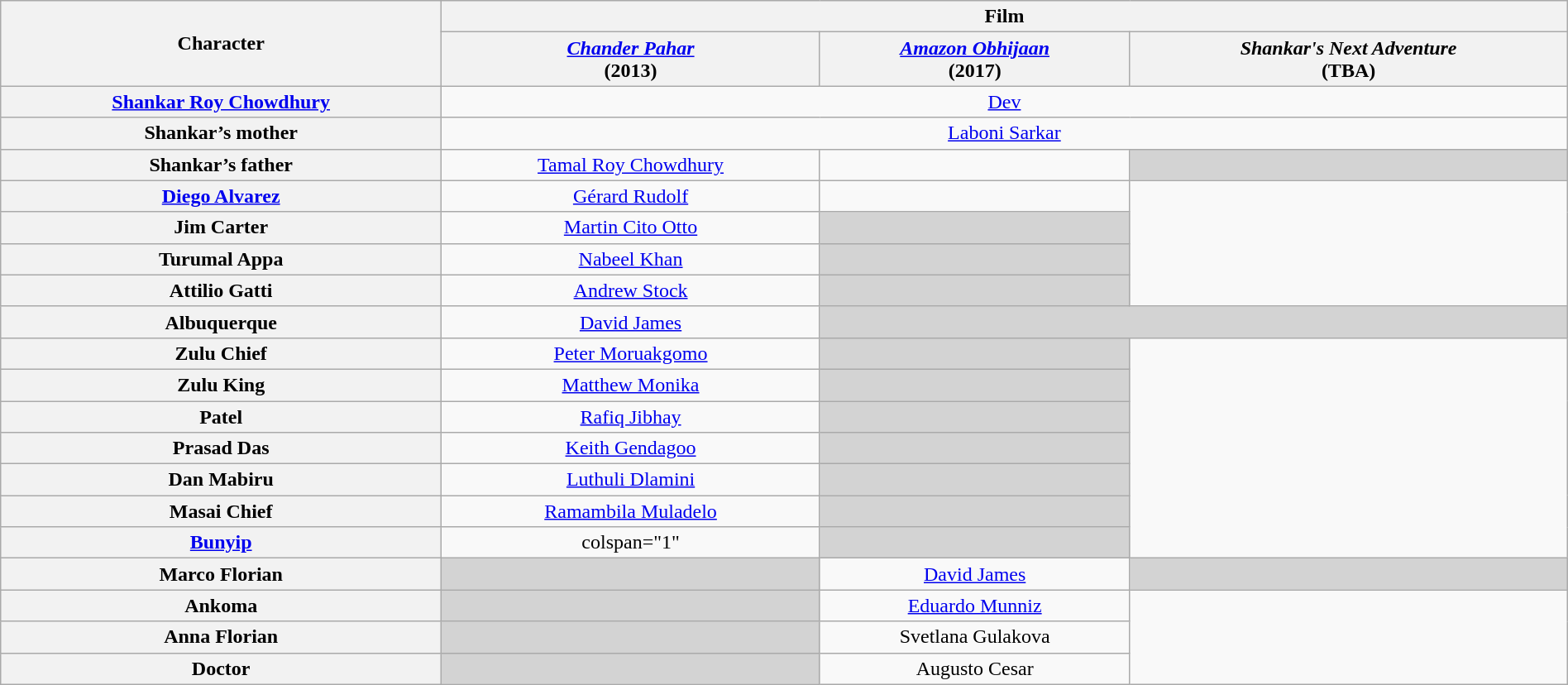<table class="wikitable" style="text-align:center;" width="100%">
<tr>
<th rowspan="2">Character</th>
<th colspan="3">Film</th>
</tr>
<tr>
<th width:10%;"><em><a href='#'>Chander Pahar</a></em> <br>(2013)</th>
<th width:10%;"><em><a href='#'>Amazon Obhijaan</a></em> <br>(2017)</th>
<th width:10%;"><em>Shankar's Next Adventure</em> <br>(TBA)</th>
</tr>
<tr>
<th><a href='#'>Shankar Roy Chowdhury</a></th>
<td colspan="3"><a href='#'>Dev</a></td>
</tr>
<tr>
<th>Shankar’s mother</th>
<td colspan="3"><a href='#'>Laboni Sarkar</a></td>
</tr>
<tr>
<th>Shankar’s father</th>
<td colspan="1"><a href='#'>Tamal Roy Chowdhury</a></td>
<td></td>
<td colspan="1" style="background:#d3d3d3;"></td>
</tr>
<tr>
<th><a href='#'>Diego Alvarez</a></th>
<td colspan="1"><a href='#'>Gérard Rudolf</a></td>
<td></td>
</tr>
<tr>
<th>Jim Carter</th>
<td colspan="1"><a href='#'>Martin Cito Otto</a></td>
<td colspan="1" style="background:#d3d3d3;"></td>
</tr>
<tr>
<th>Turumal Appa</th>
<td colspan="1"><a href='#'>Nabeel Khan</a></td>
<td colspan="1" style="background:#d3d3d3;"></td>
</tr>
<tr>
<th>Attilio Gatti</th>
<td colspan="1"><a href='#'>Andrew Stock</a></td>
<td colspan="1" style="background:#d3d3d3;"></td>
</tr>
<tr>
<th>Albuquerque</th>
<td><a href='#'>David James</a><br></td>
<td colspan="2" style="background:#d3d3d3;"></td>
</tr>
<tr>
<th>Zulu Chief</th>
<td colspan="1"><a href='#'>Peter Moruakgomo</a></td>
<td colspan="1" style="background:#d3d3d3;"></td>
</tr>
<tr>
<th>Zulu King</th>
<td colspan="1"><a href='#'>Matthew Monika</a></td>
<td colspan="1" style="background:#d3d3d3;"></td>
</tr>
<tr>
<th>Patel</th>
<td colspan="1"><a href='#'>Rafiq Jibhay</a></td>
<td colspan="1" style="background:#d3d3d3;"></td>
</tr>
<tr>
<th>Prasad Das</th>
<td colspan="1"><a href='#'>Keith Gendagoo</a></td>
<td colspan="1" style="background:#d3d3d3;"></td>
</tr>
<tr>
<th>Dan Mabiru</th>
<td colspan="1"><a href='#'>Luthuli Dlamini</a></td>
<td colspan="1" style="background:#d3d3d3;"></td>
</tr>
<tr>
<th>Masai Chief</th>
<td colspan="1"><a href='#'>Ramambila Muladelo</a></td>
<td colspan="1" style="background:#d3d3d3;"></td>
</tr>
<tr>
<th><a href='#'>Bunyip</a></th>
<td>colspan="1" </td>
<td colspan="1" style="background:#d3d3d3;"></td>
</tr>
<tr>
<th>Marco Florian</th>
<td colspan="1" style="background:#d3d3d3;"></td>
<td><a href='#'>David James</a></td>
<td colspan="1" style="background:#d3d3d3;"></td>
</tr>
<tr>
<th>Ankoma</th>
<td colspan="1" style="background:#d3d3d3;"></td>
<td colspan="1"><a href='#'>Eduardo Munniz</a></td>
</tr>
<tr>
<th>Anna Florian</th>
<td colspan="1" style="background:#d3d3d3;"></td>
<td colspan="1">Svetlana Gulakova</td>
</tr>
<tr>
<th>Doctor</th>
<td colspan="1" style="background:#d3d3d3;"></td>
<td colspan="1">Augusto Cesar</td>
</tr>
</table>
